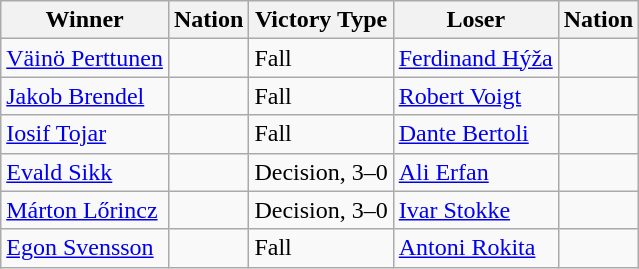<table class="wikitable sortable" style="text-align:left;">
<tr>
<th>Winner</th>
<th>Nation</th>
<th>Victory Type</th>
<th>Loser</th>
<th>Nation</th>
</tr>
<tr>
<td><a href='#'>Väinö Perttunen</a></td>
<td></td>
<td>Fall</td>
<td><a href='#'>Ferdinand Hýža</a></td>
<td></td>
</tr>
<tr>
<td><a href='#'>Jakob Brendel</a></td>
<td></td>
<td>Fall</td>
<td><a href='#'>Robert Voigt</a></td>
<td></td>
</tr>
<tr>
<td><a href='#'>Iosif Tojar</a></td>
<td></td>
<td>Fall</td>
<td><a href='#'>Dante Bertoli</a></td>
<td></td>
</tr>
<tr>
<td><a href='#'>Evald Sikk</a></td>
<td></td>
<td>Decision, 3–0</td>
<td><a href='#'>Ali Erfan</a></td>
<td></td>
</tr>
<tr>
<td><a href='#'>Márton Lőrincz</a></td>
<td></td>
<td>Decision, 3–0</td>
<td><a href='#'>Ivar Stokke</a></td>
<td></td>
</tr>
<tr>
<td><a href='#'>Egon Svensson</a></td>
<td></td>
<td>Fall</td>
<td><a href='#'>Antoni Rokita</a></td>
<td></td>
</tr>
</table>
